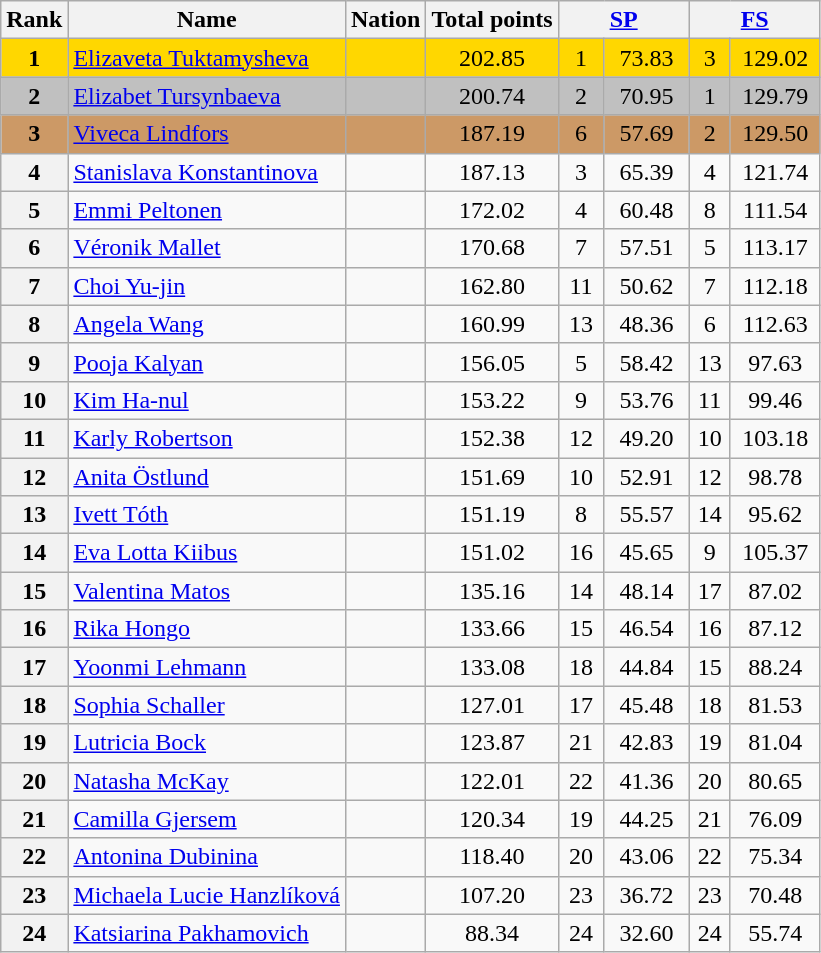<table class="wikitable sortable">
<tr>
<th>Rank</th>
<th>Name</th>
<th>Nation</th>
<th>Total points</th>
<th colspan="2" width="80px"><a href='#'>SP</a></th>
<th colspan="2" width="80px"><a href='#'>FS</a></th>
</tr>
<tr bgcolor="gold">
<td align="center"><strong>1</strong></td>
<td><a href='#'>Elizaveta Tuktamysheva</a></td>
<td></td>
<td align="center">202.85</td>
<td align="center">1</td>
<td align="center">73.83</td>
<td align="center">3</td>
<td align="center">129.02</td>
</tr>
<tr bgcolor="silver">
<td align="center"><strong>2</strong></td>
<td><a href='#'>Elizabet Tursynbaeva</a></td>
<td></td>
<td align="center">200.74</td>
<td align="center">2</td>
<td align="center">70.95</td>
<td align="center">1</td>
<td align="center">129.79</td>
</tr>
<tr bgcolor="cc9966">
<td align="center"><strong>3</strong></td>
<td><a href='#'>Viveca Lindfors</a></td>
<td></td>
<td align="center">187.19</td>
<td align="center">6</td>
<td align="center">57.69</td>
<td align="center">2</td>
<td align="center">129.50</td>
</tr>
<tr>
<th>4</th>
<td><a href='#'>Stanislava Konstantinova</a></td>
<td></td>
<td align="center">187.13</td>
<td align="center">3</td>
<td align="center">65.39</td>
<td align="center">4</td>
<td align="center">121.74</td>
</tr>
<tr>
<th>5</th>
<td><a href='#'>Emmi Peltonen</a></td>
<td></td>
<td align="center">172.02</td>
<td align="center">4</td>
<td align="center">60.48</td>
<td align="center">8</td>
<td align="center">111.54</td>
</tr>
<tr>
<th>6</th>
<td><a href='#'>Véronik Mallet</a></td>
<td></td>
<td align="center">170.68</td>
<td align="center">7</td>
<td align="center">57.51</td>
<td align="center">5</td>
<td align="center">113.17</td>
</tr>
<tr>
<th>7</th>
<td><a href='#'>Choi Yu-jin</a></td>
<td></td>
<td align="center">162.80</td>
<td align="center">11</td>
<td align="center">50.62</td>
<td align="center">7</td>
<td align="center">112.18</td>
</tr>
<tr>
<th>8</th>
<td><a href='#'>Angela Wang</a></td>
<td></td>
<td align="center">160.99</td>
<td align="center">13</td>
<td align="center">48.36</td>
<td align="center">6</td>
<td align="center">112.63</td>
</tr>
<tr>
<th>9</th>
<td><a href='#'>Pooja Kalyan</a></td>
<td></td>
<td align="center">156.05</td>
<td align="center">5</td>
<td align="center">58.42</td>
<td align="center">13</td>
<td align="center">97.63</td>
</tr>
<tr>
<th>10</th>
<td><a href='#'>Kim Ha-nul</a></td>
<td></td>
<td align="center">153.22</td>
<td align="center">9</td>
<td align="center">53.76</td>
<td align="center">11</td>
<td align="center">99.46</td>
</tr>
<tr>
<th>11</th>
<td><a href='#'>Karly Robertson</a></td>
<td></td>
<td align="center">152.38</td>
<td align="center">12</td>
<td align="center">49.20</td>
<td align="center">10</td>
<td align="center">103.18</td>
</tr>
<tr>
<th>12</th>
<td><a href='#'>Anita Östlund</a></td>
<td></td>
<td align="center">151.69</td>
<td align="center">10</td>
<td align="center">52.91</td>
<td align="center">12</td>
<td align="center">98.78</td>
</tr>
<tr>
<th>13</th>
<td><a href='#'>Ivett Tóth</a></td>
<td></td>
<td align="center">151.19</td>
<td align="center">8</td>
<td align="center">55.57</td>
<td align="center">14</td>
<td align="center">95.62</td>
</tr>
<tr>
<th>14</th>
<td><a href='#'>Eva Lotta Kiibus</a></td>
<td></td>
<td align="center">151.02</td>
<td align="center">16</td>
<td align="center">45.65</td>
<td align="center">9</td>
<td align="center">105.37</td>
</tr>
<tr>
<th>15</th>
<td><a href='#'>Valentina Matos</a></td>
<td></td>
<td align="center">135.16</td>
<td align="center">14</td>
<td align="center">48.14</td>
<td align="center">17</td>
<td align="center">87.02</td>
</tr>
<tr>
<th>16</th>
<td><a href='#'>Rika Hongo</a></td>
<td></td>
<td align="center">133.66</td>
<td align="center">15</td>
<td align="center">46.54</td>
<td align="center">16</td>
<td align="center">87.12</td>
</tr>
<tr>
<th>17</th>
<td><a href='#'>Yoonmi Lehmann</a></td>
<td></td>
<td align="center">133.08</td>
<td align="center">18</td>
<td align="center">44.84</td>
<td align="center">15</td>
<td align="center">88.24</td>
</tr>
<tr>
<th>18</th>
<td><a href='#'>Sophia Schaller</a></td>
<td></td>
<td align="center">127.01</td>
<td align="center">17</td>
<td align="center">45.48</td>
<td align="center">18</td>
<td align="center">81.53</td>
</tr>
<tr>
<th>19</th>
<td><a href='#'>Lutricia Bock</a></td>
<td></td>
<td align="center">123.87</td>
<td align="center">21</td>
<td align="center">42.83</td>
<td align="center">19</td>
<td align="center">81.04</td>
</tr>
<tr>
<th>20</th>
<td><a href='#'>Natasha McKay</a></td>
<td></td>
<td align="center">122.01</td>
<td align="center">22</td>
<td align="center">41.36</td>
<td align="center">20</td>
<td align="center">80.65</td>
</tr>
<tr>
<th>21</th>
<td><a href='#'>Camilla Gjersem</a></td>
<td></td>
<td align="center">120.34</td>
<td align="center">19</td>
<td align="center">44.25</td>
<td align="center">21</td>
<td align="center">76.09</td>
</tr>
<tr>
<th>22</th>
<td><a href='#'>Antonina Dubinina</a></td>
<td></td>
<td align="center">118.40</td>
<td align="center">20</td>
<td align="center">43.06</td>
<td align="center">22</td>
<td align="center">75.34</td>
</tr>
<tr>
<th>23</th>
<td><a href='#'>Michaela Lucie Hanzlíková</a></td>
<td></td>
<td align="center">107.20</td>
<td align="center">23</td>
<td align="center">36.72</td>
<td align="center">23</td>
<td align="center">70.48</td>
</tr>
<tr>
<th>24</th>
<td><a href='#'>Katsiarina Pakhamovich</a></td>
<td></td>
<td align="center">88.34</td>
<td align="center">24</td>
<td align="center">32.60</td>
<td align="center">24</td>
<td align="center">55.74</td>
</tr>
</table>
